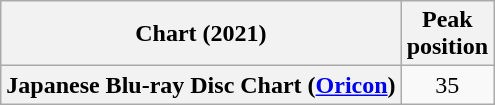<table class="wikitable plainrowheaders" style="text-align:center">
<tr>
<th scope="col">Chart (2021)</th>
<th scope="col">Peak<br> position</th>
</tr>
<tr>
<th scope="row">Japanese Blu-ray Disc Chart (<a href='#'>Oricon</a>)</th>
<td>35</td>
</tr>
</table>
